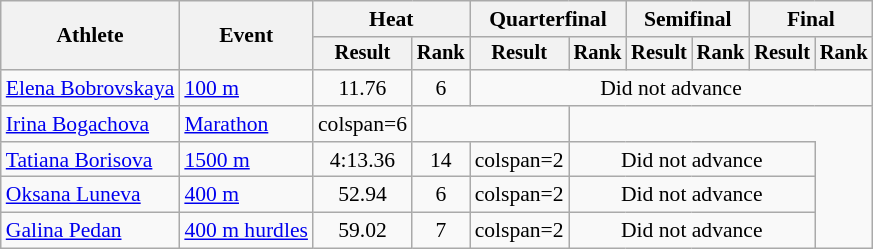<table class=wikitable style="font-size:90%">
<tr>
<th rowspan="2">Athlete</th>
<th rowspan="2">Event</th>
<th colspan="2">Heat</th>
<th colspan="2">Quarterfinal</th>
<th colspan="2">Semifinal</th>
<th colspan="2">Final</th>
</tr>
<tr style="font-size:95%">
<th>Result</th>
<th>Rank</th>
<th>Result</th>
<th>Rank</th>
<th>Result</th>
<th>Rank</th>
<th>Result</th>
<th>Rank</th>
</tr>
<tr align=center>
<td align=left><a href='#'>Elena Bobrovskaya</a></td>
<td align=left><a href='#'>100 m</a></td>
<td>11.76</td>
<td>6</td>
<td colspan=6>Did not advance</td>
</tr>
<tr align=center>
<td align=left><a href='#'>Irina Bogachova</a></td>
<td align=left><a href='#'>Marathon</a></td>
<td>colspan=6 </td>
<td colspan=2></td>
</tr>
<tr align=center>
<td align=left><a href='#'>Tatiana Borisova</a></td>
<td align=left><a href='#'>1500 m</a></td>
<td>4:13.36</td>
<td>14</td>
<td>colspan=2 </td>
<td colspan=4>Did not advance</td>
</tr>
<tr align=center>
<td align=left><a href='#'>Oksana Luneva</a></td>
<td align=left><a href='#'>400 m</a></td>
<td>52.94</td>
<td>6</td>
<td>colspan=2 </td>
<td colspan=4>Did not advance</td>
</tr>
<tr align=center>
<td align=left><a href='#'>Galina Pedan</a></td>
<td align=left><a href='#'>400 m hurdles</a></td>
<td>59.02</td>
<td>7</td>
<td>colspan=2 </td>
<td colspan=4>Did not advance</td>
</tr>
</table>
